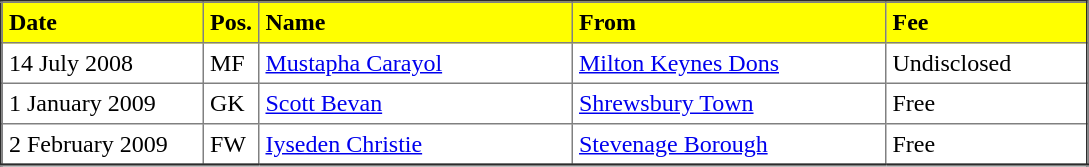<table border="2" cellpadding="4" style="border-collapse:collapse; text-align:left;font-size: ">
<tr style="background:yellow">
<th width=125><span> Date</span></th>
<th><span> Pos.</span></th>
<th width=200><span> Name</span></th>
<th width=200><span> From</span></th>
<th width=125><span> Fee</span></th>
</tr>
<tr>
<td>14 July 2008</td>
<td>MF</td>
<td><a href='#'>Mustapha Carayol</a></td>
<td><a href='#'>Milton Keynes Dons</a></td>
<td>Undisclosed</td>
</tr>
<tr>
<td>1 January 2009</td>
<td>GK</td>
<td><a href='#'>Scott Bevan</a></td>
<td><a href='#'>Shrewsbury Town</a></td>
<td>Free</td>
</tr>
<tr>
<td>2 February 2009</td>
<td>FW</td>
<td><a href='#'>Iyseden Christie</a></td>
<td><a href='#'>Stevenage Borough</a></td>
<td>Free</td>
</tr>
<tr>
</tr>
</table>
